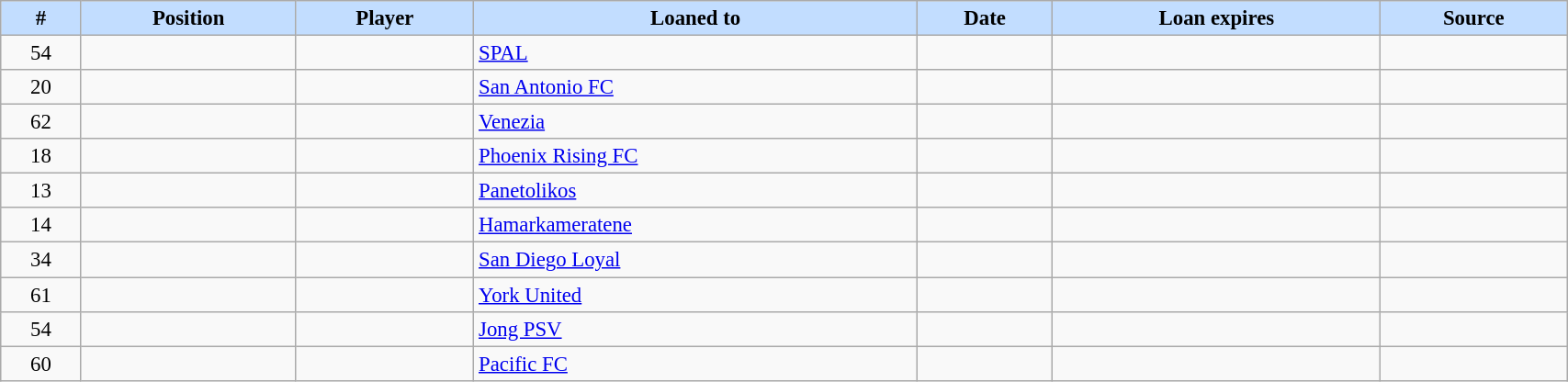<table class="wikitable sortable" style="width:90%; text-align:center; font-size:95%; text-align:left;">
<tr>
<th style="background:#c2ddff;">#</th>
<th style="background:#c2ddff;">Position</th>
<th style="background:#c2ddff;">Player</th>
<th style="background:#c2ddff;">Loaned to</th>
<th style="background:#c2ddff;">Date</th>
<th style="background:#c2ddff;">Loan expires</th>
<th style="background:#c2ddff;">Source</th>
</tr>
<tr>
<td align=center>54</td>
<td align=center></td>
<td></td>
<td> <a href='#'>SPAL</a></td>
<td></td>
<td></td>
<td></td>
</tr>
<tr>
<td align=center>20</td>
<td align=center></td>
<td></td>
<td> <a href='#'>San Antonio FC</a></td>
<td></td>
<td></td>
<td></td>
</tr>
<tr>
<td align=center>62</td>
<td align=center></td>
<td></td>
<td> <a href='#'>Venezia</a></td>
<td></td>
<td></td>
<td></td>
</tr>
<tr>
<td align=center>18</td>
<td align=center></td>
<td></td>
<td> <a href='#'>Phoenix Rising FC</a></td>
<td></td>
<td></td>
<td></td>
</tr>
<tr>
<td align=center>13</td>
<td align=center></td>
<td></td>
<td> <a href='#'>Panetolikos</a></td>
<td></td>
<td></td>
<td></td>
</tr>
<tr>
<td align=center>14</td>
<td align=center></td>
<td></td>
<td> <a href='#'>Hamarkameratene</a></td>
<td></td>
<td></td>
<td></td>
</tr>
<tr>
<td align=center>34</td>
<td align=center></td>
<td></td>
<td> <a href='#'>San Diego Loyal</a></td>
<td></td>
<td></td>
<td></td>
</tr>
<tr>
<td align=center>61</td>
<td align=center></td>
<td></td>
<td> <a href='#'>York United</a></td>
<td></td>
<td></td>
<td></td>
</tr>
<tr>
<td align=center>54</td>
<td align=center></td>
<td></td>
<td> <a href='#'>Jong PSV</a></td>
<td></td>
<td></td>
<td></td>
</tr>
<tr>
<td align=center>60</td>
<td align=center></td>
<td></td>
<td> <a href='#'>Pacific FC</a></td>
<td></td>
<td></td>
<td></td>
</tr>
</table>
